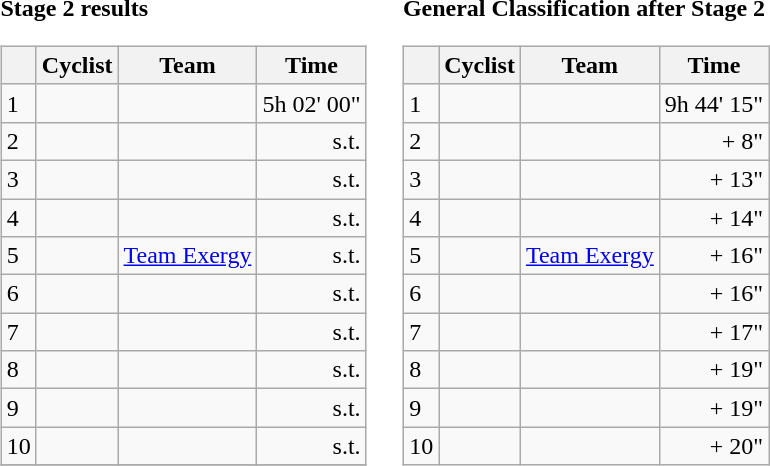<table>
<tr>
<td><strong>Stage 2 results</strong><br><table class="wikitable">
<tr>
<th></th>
<th>Cyclist</th>
<th>Team</th>
<th>Time</th>
</tr>
<tr>
<td>1</td>
<td></td>
<td></td>
<td style="text-align:right;">5h 02' 00"</td>
</tr>
<tr>
<td>2</td>
<td></td>
<td></td>
<td style="text-align:right;">s.t.</td>
</tr>
<tr>
<td>3</td>
<td></td>
<td></td>
<td style="text-align:right;">s.t.</td>
</tr>
<tr>
<td>4</td>
<td></td>
<td></td>
<td style="text-align:right;">s.t.</td>
</tr>
<tr>
<td>5</td>
<td></td>
<td><a href='#'>Team Exergy</a></td>
<td style="text-align:right;">s.t.</td>
</tr>
<tr>
<td>6</td>
<td></td>
<td></td>
<td style="text-align:right;">s.t.</td>
</tr>
<tr>
<td>7</td>
<td></td>
<td></td>
<td style="text-align:right;">s.t.</td>
</tr>
<tr>
<td>8</td>
<td></td>
<td></td>
<td style="text-align:right;">s.t.</td>
</tr>
<tr>
<td>9</td>
<td></td>
<td></td>
<td style="text-align:right;">s.t.</td>
</tr>
<tr>
<td>10</td>
<td></td>
<td></td>
<td style="text-align:right;">s.t.</td>
</tr>
<tr>
</tr>
</table>
</td>
<td></td>
<td><strong>General Classification after Stage 2</strong><br><table class="wikitable">
<tr>
<th></th>
<th>Cyclist</th>
<th>Team</th>
<th>Time</th>
</tr>
<tr>
<td>1</td>
<td> </td>
<td></td>
<td style="text-align:right;">9h 44' 15"</td>
</tr>
<tr>
<td>2</td>
<td></td>
<td></td>
<td style="text-align:right;">+ 8"</td>
</tr>
<tr>
<td>3</td>
<td></td>
<td></td>
<td style="text-align:right;">+ 13"</td>
</tr>
<tr>
<td>4</td>
<td></td>
<td></td>
<td style="text-align:right;">+ 14"</td>
</tr>
<tr>
<td>5</td>
<td></td>
<td><a href='#'>Team Exergy</a></td>
<td style="text-align:right;">+ 16"</td>
</tr>
<tr>
<td>6</td>
<td></td>
<td></td>
<td style="text-align:right;">+ 16"</td>
</tr>
<tr>
<td>7</td>
<td></td>
<td></td>
<td style="text-align:right;">+ 17"</td>
</tr>
<tr>
<td>8</td>
<td></td>
<td></td>
<td style="text-align:right;">+ 19"</td>
</tr>
<tr>
<td>9</td>
<td></td>
<td></td>
<td style="text-align:right;">+ 19"</td>
</tr>
<tr>
<td>10</td>
<td></td>
<td></td>
<td style="text-align:right;">+ 20"</td>
</tr>
</table>
</td>
</tr>
</table>
